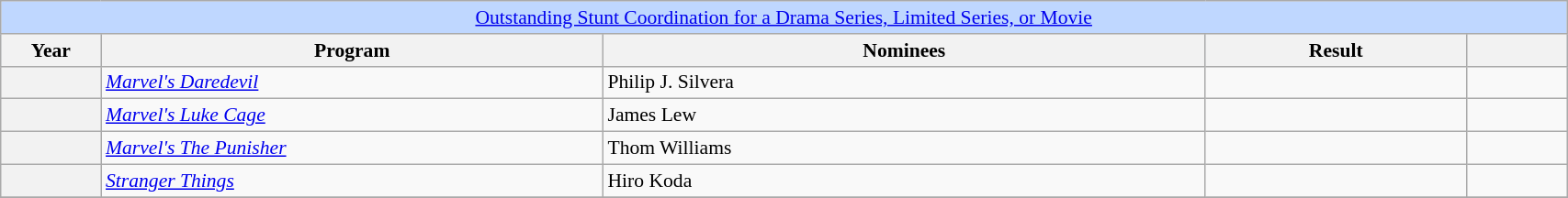<table class="wikitable plainrowheaders" style="font-size: 90%" width=90%>
<tr ---- bgcolor="#bfd7ff">
<td colspan=6 align=center><a href='#'>Outstanding Stunt Coordination for a Drama Series, Limited Series, or Movie</a></td>
</tr>
<tr ---- bgcolor="#ebf5ff">
<th width="5%">Year</th>
<th width="25%">Program</th>
<th width="30%">Nominees</th>
<th width="13%">Result</th>
<th width="5%"></th>
</tr>
<tr>
<th scope=row></th>
<td><em><a href='#'>Marvel's Daredevil</a></em></td>
<td>Philip J. Silvera</td>
<td></td>
<td></td>
</tr>
<tr>
<th scope=row></th>
<td><em><a href='#'>Marvel's Luke Cage</a></em></td>
<td>James Lew</td>
<td></td>
<td></td>
</tr>
<tr>
<th scope=row></th>
<td><em><a href='#'>Marvel's The Punisher</a></em></td>
<td>Thom Williams</td>
<td></td>
<td></td>
</tr>
<tr>
<th scope=row></th>
<td><em><a href='#'>Stranger Things</a></em></td>
<td>Hiro Koda</td>
<td></td>
<td></td>
</tr>
<tr>
</tr>
</table>
